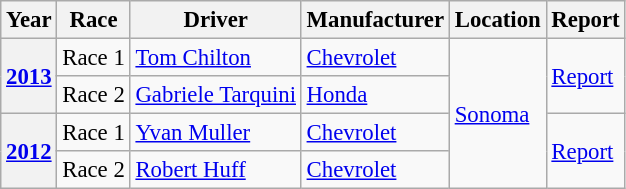<table class="wikitable" style="font-size: 95%;">
<tr>
<th>Year</th>
<th>Race</th>
<th>Driver</th>
<th>Manufacturer</th>
<th>Location</th>
<th>Report</th>
</tr>
<tr>
<th rowspan=2><a href='#'>2013</a></th>
<td>Race 1</td>
<td> <a href='#'>Tom Chilton</a></td>
<td> <a href='#'>Chevrolet</a></td>
<td rowspan=4><a href='#'>Sonoma</a></td>
<td rowspan=2><a href='#'>Report</a></td>
</tr>
<tr>
<td>Race 2</td>
<td> <a href='#'>Gabriele Tarquini</a></td>
<td> <a href='#'>Honda</a></td>
</tr>
<tr>
<th rowspan=2><a href='#'>2012</a></th>
<td>Race 1</td>
<td> <a href='#'>Yvan Muller</a></td>
<td> <a href='#'>Chevrolet</a></td>
<td rowspan=2><a href='#'>Report</a></td>
</tr>
<tr>
<td>Race 2</td>
<td> <a href='#'>Robert Huff</a></td>
<td> <a href='#'>Chevrolet</a></td>
</tr>
</table>
